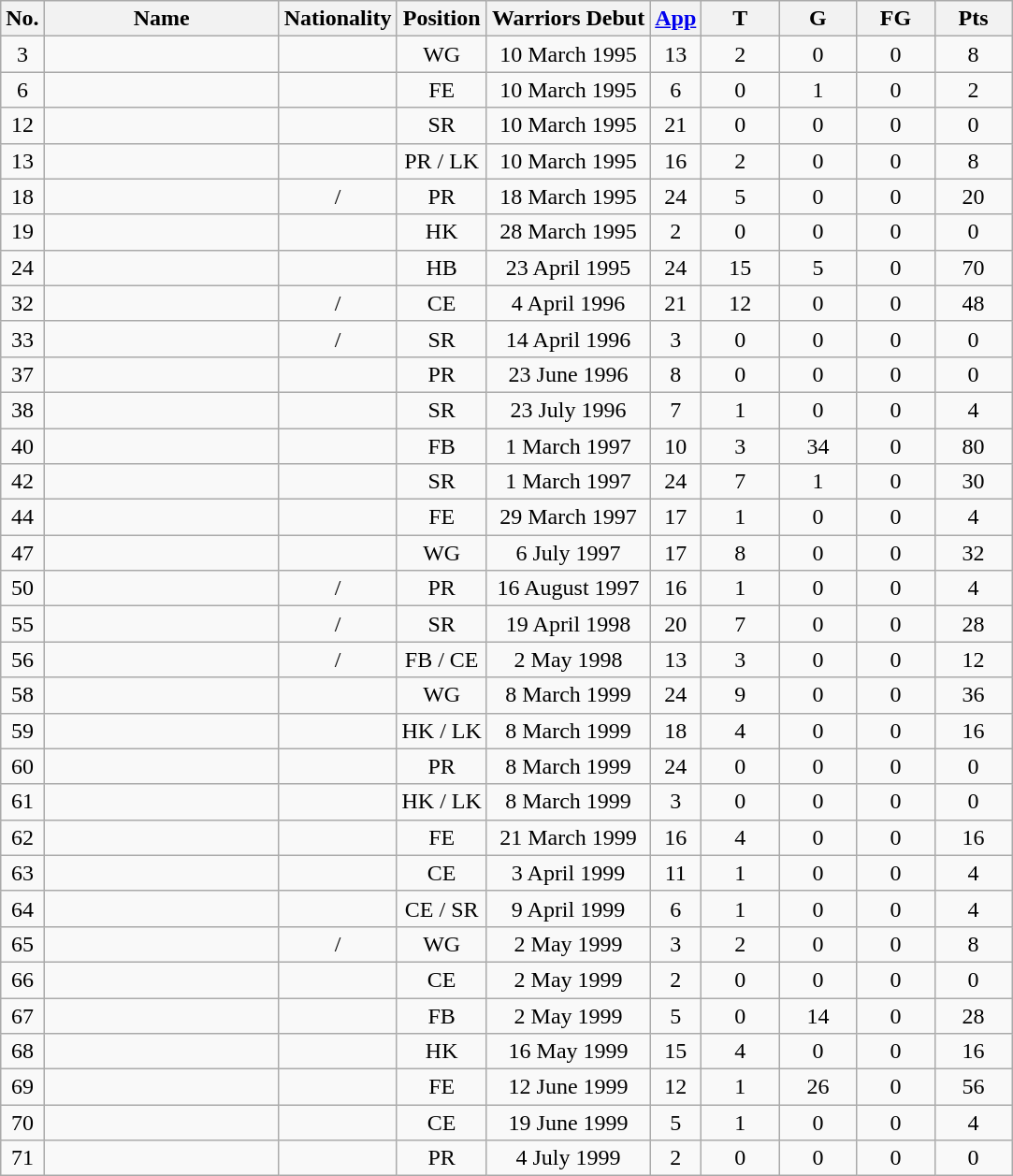<table class="wikitable sortable" style="text-align: center;">
<tr>
<th>No.</th>
<th style="width:10em">Name</th>
<th>Nationality</th>
<th>Position</th>
<th>Warriors Debut</th>
<th><a href='#'>App</a></th>
<th style="width:3em">T</th>
<th style="width:3em">G</th>
<th style="width:3em">FG</th>
<th style="width:3em">Pts</th>
</tr>
<tr>
<td>3</td>
<td align=left></td>
<td></td>
<td>WG</td>
<td>10 March 1995</td>
<td>13</td>
<td>2</td>
<td>0</td>
<td>0</td>
<td>8</td>
</tr>
<tr>
<td>6</td>
<td align=left></td>
<td></td>
<td>FE</td>
<td>10 March 1995</td>
<td>6</td>
<td>0</td>
<td>1</td>
<td>0</td>
<td>2</td>
</tr>
<tr>
<td>12</td>
<td align=left></td>
<td></td>
<td>SR</td>
<td>10 March 1995</td>
<td>21</td>
<td>0</td>
<td>0</td>
<td>0</td>
<td>0</td>
</tr>
<tr>
<td>13</td>
<td align=left></td>
<td></td>
<td>PR / LK</td>
<td>10 March 1995</td>
<td>16</td>
<td>2</td>
<td>0</td>
<td>0</td>
<td>8</td>
</tr>
<tr>
<td>18</td>
<td align=left></td>
<td> / </td>
<td>PR</td>
<td>18 March 1995</td>
<td>24</td>
<td>5</td>
<td>0</td>
<td>0</td>
<td>20</td>
</tr>
<tr>
<td>19</td>
<td align=left></td>
<td></td>
<td>HK</td>
<td>28 March 1995</td>
<td>2</td>
<td>0</td>
<td>0</td>
<td>0</td>
<td>0</td>
</tr>
<tr>
<td>24</td>
<td align=left></td>
<td></td>
<td>HB</td>
<td>23 April 1995</td>
<td>24</td>
<td>15</td>
<td>5</td>
<td>0</td>
<td>70</td>
</tr>
<tr>
<td>32</td>
<td align=left></td>
<td> / </td>
<td>CE</td>
<td>4 April 1996</td>
<td>21</td>
<td>12</td>
<td>0</td>
<td>0</td>
<td>48</td>
</tr>
<tr>
<td>33</td>
<td align=left></td>
<td> / </td>
<td>SR</td>
<td>14 April 1996</td>
<td>3</td>
<td>0</td>
<td>0</td>
<td>0</td>
<td>0</td>
</tr>
<tr>
<td>37</td>
<td align=left></td>
<td></td>
<td>PR</td>
<td>23 June 1996</td>
<td>8</td>
<td>0</td>
<td>0</td>
<td>0</td>
<td>0</td>
</tr>
<tr>
<td>38</td>
<td align=left></td>
<td></td>
<td>SR</td>
<td>23 July 1996</td>
<td>7</td>
<td>1</td>
<td>0</td>
<td>0</td>
<td>4</td>
</tr>
<tr>
<td>40</td>
<td align=left></td>
<td></td>
<td>FB</td>
<td>1 March 1997</td>
<td>10</td>
<td>3</td>
<td>34</td>
<td>0</td>
<td>80</td>
</tr>
<tr>
<td>42</td>
<td align=left></td>
<td></td>
<td>SR</td>
<td>1 March 1997</td>
<td>24</td>
<td>7</td>
<td>1</td>
<td>0</td>
<td>30</td>
</tr>
<tr>
<td>44</td>
<td align=left></td>
<td></td>
<td>FE</td>
<td>29 March 1997</td>
<td>17</td>
<td>1</td>
<td>0</td>
<td>0</td>
<td>4</td>
</tr>
<tr>
<td>47</td>
<td align=left></td>
<td></td>
<td>WG</td>
<td>6 July 1997</td>
<td>17</td>
<td>8</td>
<td>0</td>
<td>0</td>
<td>32</td>
</tr>
<tr>
<td>50</td>
<td align=left></td>
<td> / </td>
<td>PR</td>
<td>16 August 1997</td>
<td>16</td>
<td>1</td>
<td>0</td>
<td>0</td>
<td>4</td>
</tr>
<tr>
<td>55</td>
<td align=left></td>
<td> / </td>
<td>SR</td>
<td>19 April 1998</td>
<td>20</td>
<td>7</td>
<td>0</td>
<td>0</td>
<td>28</td>
</tr>
<tr>
<td>56</td>
<td align=left></td>
<td> / </td>
<td>FB / CE</td>
<td>2 May 1998</td>
<td>13</td>
<td>3</td>
<td>0</td>
<td>0</td>
<td>12</td>
</tr>
<tr>
<td>58</td>
<td align=left></td>
<td></td>
<td>WG</td>
<td>8 March 1999</td>
<td>24</td>
<td>9</td>
<td>0</td>
<td>0</td>
<td>36</td>
</tr>
<tr>
<td>59</td>
<td align=left></td>
<td></td>
<td>HK / LK</td>
<td>8 March 1999</td>
<td>18</td>
<td>4</td>
<td>0</td>
<td>0</td>
<td>16</td>
</tr>
<tr>
<td>60</td>
<td align=left></td>
<td></td>
<td>PR</td>
<td>8 March 1999</td>
<td>24</td>
<td>0</td>
<td>0</td>
<td>0</td>
<td>0</td>
</tr>
<tr>
<td>61</td>
<td align=left></td>
<td></td>
<td>HK / LK</td>
<td>8 March 1999</td>
<td>3</td>
<td>0</td>
<td>0</td>
<td>0</td>
<td>0</td>
</tr>
<tr>
<td>62</td>
<td align=left></td>
<td></td>
<td>FE</td>
<td>21 March 1999</td>
<td>16</td>
<td>4</td>
<td>0</td>
<td>0</td>
<td>16</td>
</tr>
<tr>
<td>63</td>
<td align=left></td>
<td></td>
<td>CE</td>
<td>3 April 1999</td>
<td>11</td>
<td>1</td>
<td>0</td>
<td>0</td>
<td>4</td>
</tr>
<tr>
<td>64</td>
<td align=left></td>
<td></td>
<td>CE / SR</td>
<td>9 April 1999</td>
<td>6</td>
<td>1</td>
<td>0</td>
<td>0</td>
<td>4</td>
</tr>
<tr>
<td>65</td>
<td align=left></td>
<td> / </td>
<td>WG</td>
<td>2 May 1999</td>
<td>3</td>
<td>2</td>
<td>0</td>
<td>0</td>
<td>8</td>
</tr>
<tr>
<td>66</td>
<td align=left></td>
<td></td>
<td>CE</td>
<td>2 May 1999</td>
<td>2</td>
<td>0</td>
<td>0</td>
<td>0</td>
<td>0</td>
</tr>
<tr>
<td>67</td>
<td align=left></td>
<td></td>
<td>FB</td>
<td>2 May 1999</td>
<td>5</td>
<td>0</td>
<td>14</td>
<td>0</td>
<td>28</td>
</tr>
<tr>
<td>68</td>
<td align=left></td>
<td></td>
<td>HK</td>
<td>16 May 1999</td>
<td>15</td>
<td>4</td>
<td>0</td>
<td>0</td>
<td>16</td>
</tr>
<tr>
<td>69</td>
<td align=left></td>
<td></td>
<td>FE</td>
<td>12 June 1999</td>
<td>12</td>
<td>1</td>
<td>26</td>
<td>0</td>
<td>56</td>
</tr>
<tr>
<td>70</td>
<td align=left></td>
<td></td>
<td>CE</td>
<td>19 June 1999</td>
<td>5</td>
<td>1</td>
<td>0</td>
<td>0</td>
<td>4</td>
</tr>
<tr>
<td>71</td>
<td align=left></td>
<td></td>
<td>PR</td>
<td>4 July 1999</td>
<td>2</td>
<td>0</td>
<td>0</td>
<td>0</td>
<td>0</td>
</tr>
</table>
